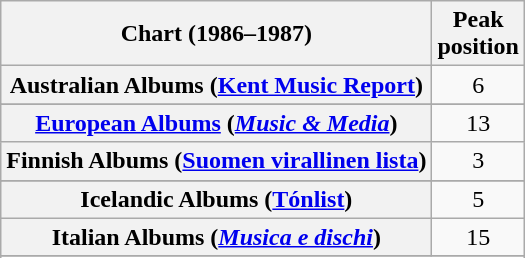<table class="wikitable plainrowheaders sortable" style="text-align:center">
<tr>
<th scope="col">Chart (1986–1987)</th>
<th scope="col">Peak<br>position</th>
</tr>
<tr>
<th scope="row">Australian Albums (<a href='#'>Kent Music Report</a>)</th>
<td>6</td>
</tr>
<tr>
</tr>
<tr>
</tr>
<tr>
</tr>
<tr>
<th scope="row"><a href='#'>European Albums</a> (<em><a href='#'>Music & Media</a></em>)</th>
<td>13</td>
</tr>
<tr>
<th scope="row">Finnish Albums (<a href='#'>Suomen virallinen lista</a>)</th>
<td>3</td>
</tr>
<tr>
</tr>
<tr>
<th scope="row">Icelandic Albums (<a href='#'>Tónlist</a>)</th>
<td>5</td>
</tr>
<tr>
<th scope="row">Italian Albums (<em><a href='#'>Musica e dischi</a></em>)</th>
<td>15</td>
</tr>
<tr>
</tr>
<tr>
</tr>
<tr>
</tr>
<tr>
</tr>
<tr>
</tr>
<tr>
</tr>
</table>
